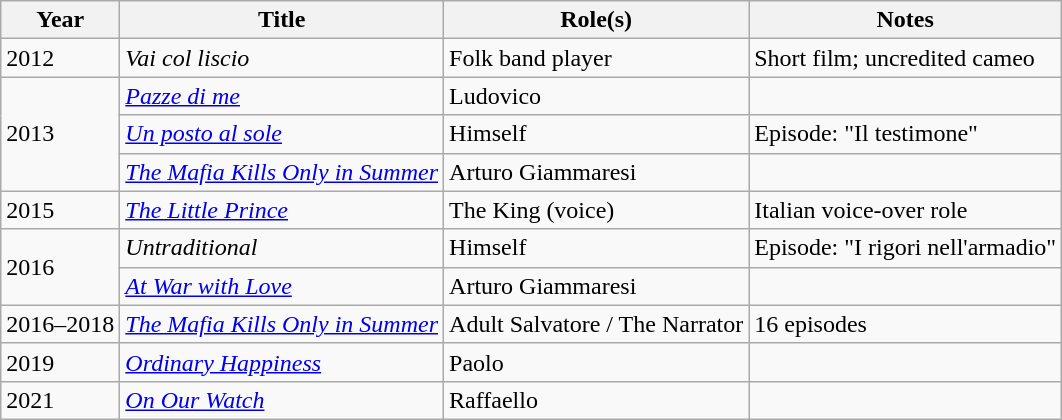<table class="wikitable plainrowheaders sortable">
<tr>
<th scope="col">Year</th>
<th scope="col">Title</th>
<th scope="col">Role(s)</th>
<th scope="col" class="unsortable">Notes</th>
</tr>
<tr>
<td>2012</td>
<td><em>Vai col liscio</em></td>
<td>Folk band player</td>
<td>Short film; uncredited cameo</td>
</tr>
<tr>
<td rowspan="3">2013</td>
<td><em><a href='#'>Pazze di me</a></em></td>
<td>Ludovico</td>
<td></td>
</tr>
<tr>
<td><em><a href='#'>Un posto al sole</a></em></td>
<td>Himself</td>
<td>Episode: "Il testimone"</td>
</tr>
<tr>
<td><em><a href='#'>The Mafia Kills Only in Summer</a></em></td>
<td>Arturo Giammaresi</td>
<td></td>
</tr>
<tr>
<td>2015</td>
<td><em><a href='#'>The Little Prince</a></em></td>
<td>The King (voice)</td>
<td>Italian voice-over role</td>
</tr>
<tr>
<td rowspan="2">2016</td>
<td><em>Untraditional</em></td>
<td>Himself</td>
<td>Episode: "I rigori nell'armadio"</td>
</tr>
<tr>
<td><em><a href='#'>At War with Love</a></em></td>
<td>Arturo Giammaresi</td>
<td></td>
</tr>
<tr>
<td>2016–2018</td>
<td><em><a href='#'>The Mafia Kills Only in Summer</a></em></td>
<td>Adult Salvatore / The Narrator</td>
<td>16 episodes</td>
</tr>
<tr>
<td>2019</td>
<td><em><a href='#'>Ordinary Happiness</a></em></td>
<td>Paolo</td>
<td></td>
</tr>
<tr>
<td>2021</td>
<td><em><a href='#'>On Our Watch</a></em></td>
<td>Raffaello</td>
<td></td>
</tr>
</table>
